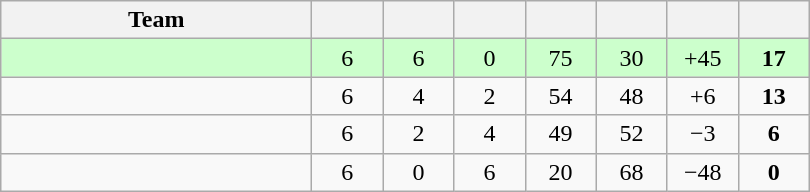<table class=wikitable style="text-align:center">
<tr>
<th width=200>Team</th>
<th width=40></th>
<th width=40></th>
<th width=40></th>
<th width=40></th>
<th width=40></th>
<th width=40></th>
<th width=40></th>
</tr>
<tr bgcolor=ccffcc>
<td align=left></td>
<td>6</td>
<td>6</td>
<td>0</td>
<td>75</td>
<td>30</td>
<td>+45</td>
<td><strong>17</strong></td>
</tr>
<tr>
<td align=left></td>
<td>6</td>
<td>4</td>
<td>2</td>
<td>54</td>
<td>48</td>
<td>+6</td>
<td><strong>13</strong></td>
</tr>
<tr>
<td align=left></td>
<td>6</td>
<td>2</td>
<td>4</td>
<td>49</td>
<td>52</td>
<td>−3</td>
<td><strong>6</strong></td>
</tr>
<tr>
<td align=left></td>
<td>6</td>
<td>0</td>
<td>6</td>
<td>20</td>
<td>68</td>
<td>−48</td>
<td><strong>0</strong></td>
</tr>
</table>
